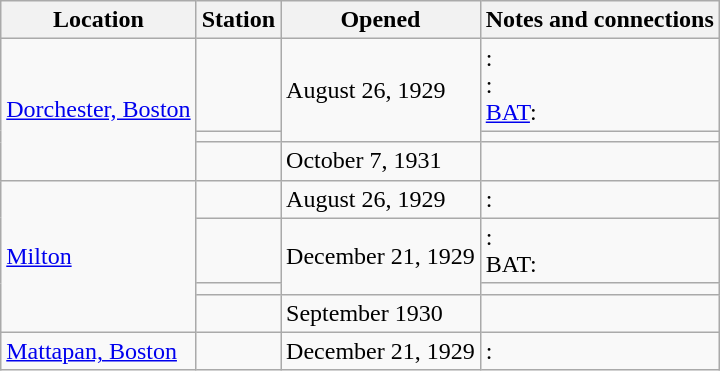<table class="wikitable">
<tr>
<th>Location</th>
<th>Station</th>
<th>Opened</th>
<th>Notes and connections</th>
</tr>
<tr>
<td rowspan=3><a href='#'>Dorchester, Boston</a></td>
<td> </td>
<td rowspan=2>August 26, 1929</td>
<td>: <br>: <br> <a href='#'>BAT</a>: </td>
</tr>
<tr>
<td> </td>
<td></td>
</tr>
<tr>
<td> </td>
<td>October 7, 1931</td>
<td></td>
</tr>
<tr>
<td rowspan=4><a href='#'>Milton</a></td>
<td> </td>
<td>August 26, 1929</td>
<td>: </td>
</tr>
<tr>
<td> </td>
<td rowspan=2>December 21, 1929</td>
<td>: <br> BAT: </td>
</tr>
<tr>
<td></td>
<td></td>
</tr>
<tr>
<td> </td>
<td>September 1930</td>
<td></td>
</tr>
<tr>
<td><a href='#'>Mattapan, Boston</a></td>
<td> </td>
<td>December 21, 1929</td>
<td>: </td>
</tr>
</table>
